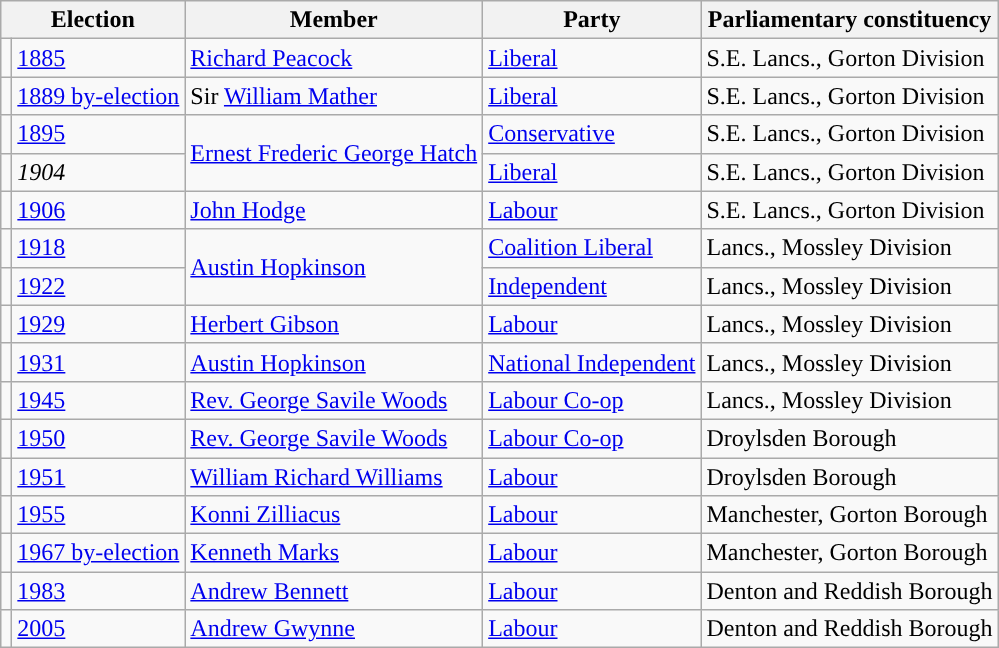<table class="wikitable">
<tr>
<th colspan="2">Election</th>
<th>Member</th>
<th>Party</th>
<th>Parliamentary constituency</th>
</tr>
<tr>
<td style="background-color: "></td>
<td><a href='#'>1885</a></td>
<td><a href='#'>Richard Peacock</a></td>
<td><a href='#'>Liberal</a></td>
<td>S.E. Lancs., Gorton Division</td>
</tr>
<tr>
<td style="background-color: "></td>
<td><a href='#'>1889 by-election</a></td>
<td>Sir <a href='#'>William Mather</a></td>
<td><a href='#'>Liberal</a></td>
<td>S.E. Lancs., Gorton Division</td>
</tr>
<tr>
<td style="background-color: "></td>
<td><a href='#'>1895</a></td>
<td rowspan="2"><a href='#'>Ernest Frederic George Hatch</a></td>
<td><a href='#'>Conservative</a></td>
<td>S.E. Lancs., Gorton Division</td>
</tr>
<tr>
<td style="background-color: "></td>
<td><em>1904</em></td>
<td><a href='#'>Liberal</a></td>
<td>S.E. Lancs., Gorton Division</td>
</tr>
<tr>
<td style="background-color: "></td>
<td><a href='#'>1906</a></td>
<td><a href='#'>John Hodge</a></td>
<td><a href='#'>Labour</a></td>
<td>S.E. Lancs., Gorton Division</td>
</tr>
<tr>
<td style="background-color: "></td>
<td><a href='#'>1918</a></td>
<td rowspan="2"><a href='#'>Austin Hopkinson</a></td>
<td><a href='#'>Coalition Liberal</a></td>
<td>Lancs., Mossley Division</td>
</tr>
<tr>
<td style="background-color: "></td>
<td><a href='#'>1922</a></td>
<td><a href='#'>Independent</a></td>
<td>Lancs., Mossley Division</td>
</tr>
<tr>
<td style="background-color: "></td>
<td><a href='#'>1929</a></td>
<td><a href='#'>Herbert Gibson</a></td>
<td><a href='#'>Labour</a></td>
<td>Lancs., Mossley Division</td>
</tr>
<tr>
<td style="background-color: "></td>
<td><a href='#'>1931</a></td>
<td><a href='#'>Austin Hopkinson</a></td>
<td><a href='#'>National Independent</a></td>
<td>Lancs., Mossley Division</td>
</tr>
<tr>
<td style="background-color: "></td>
<td><a href='#'>1945</a></td>
<td><a href='#'>Rev. George Savile Woods</a></td>
<td><a href='#'>Labour Co-op</a></td>
<td>Lancs., Mossley Division</td>
</tr>
<tr>
<td style="background-color: "></td>
<td><a href='#'>1950</a></td>
<td><a href='#'>Rev. George Savile Woods</a></td>
<td><a href='#'>Labour Co-op</a></td>
<td>Droylsden Borough</td>
</tr>
<tr>
<td style="background-color: "></td>
<td><a href='#'>1951</a></td>
<td><a href='#'>William Richard Williams</a></td>
<td><a href='#'>Labour</a></td>
<td>Droylsden Borough</td>
</tr>
<tr>
<td style="background-color: "></td>
<td><a href='#'>1955</a></td>
<td><a href='#'>Konni Zilliacus</a></td>
<td><a href='#'>Labour</a></td>
<td>Manchester, Gorton Borough</td>
</tr>
<tr>
<td style="background-color: "></td>
<td><a href='#'>1967 by-election</a></td>
<td><a href='#'>Kenneth Marks</a></td>
<td><a href='#'>Labour</a></td>
<td>Manchester, Gorton Borough</td>
</tr>
<tr>
<td style="background-color: "></td>
<td><a href='#'>1983</a></td>
<td><a href='#'>Andrew Bennett</a></td>
<td><a href='#'>Labour</a></td>
<td>Denton and Reddish Borough</td>
</tr>
<tr>
<td style="background-color: "></td>
<td><a href='#'>2005</a></td>
<td><a href='#'>Andrew Gwynne</a></td>
<td><a href='#'>Labour</a></td>
<td>Denton and Reddish Borough</td>
</tr>
</table>
